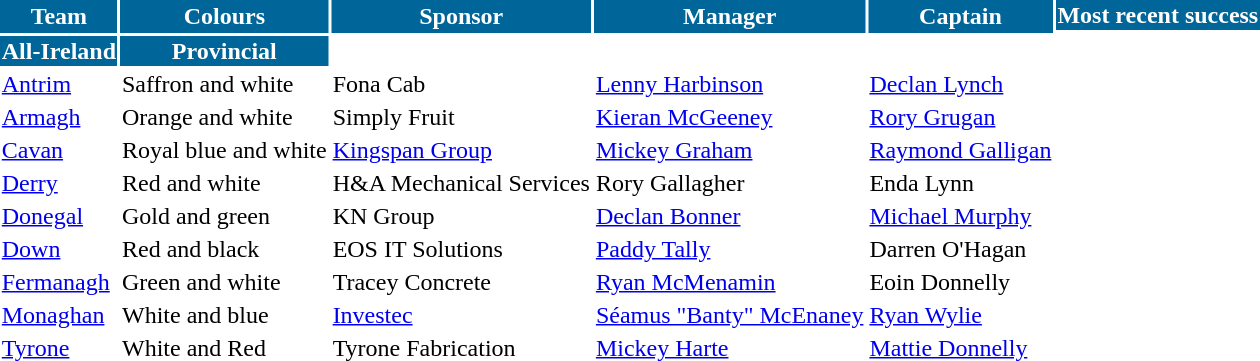<table cellpadding="1" style="margin:1em auto;">
<tr style="background:#069; color:white;">
<th rowspan="2">Team</th>
<th rowspan="2">Colours</th>
<th rowspan="2">Sponsor</th>
<th rowspan="2">Manager</th>
<th rowspan="2">Captain</th>
<th colspan="2">Most recent success</th>
</tr>
<tr>
</tr>
<tr style="background:#069; color:white;">
<th>All-Ireland</th>
<th>Provincial</th>
</tr>
<tr>
<td><a href='#'>Antrim</a></td>
<td> Saffron and white</td>
<td>Fona Cab</td>
<td><a href='#'>Lenny Harbinson</a></td>
<td><a href='#'>Declan Lynch</a></td>
<td></td>
<td></td>
</tr>
<tr>
<td><a href='#'>Armagh</a></td>
<td> Orange and white</td>
<td>Simply Fruit</td>
<td><a href='#'>Kieran McGeeney</a></td>
<td><a href='#'>Rory Grugan</a></td>
<td></td>
<td></td>
</tr>
<tr>
<td><a href='#'>Cavan</a></td>
<td> Royal blue and white</td>
<td><a href='#'>Kingspan Group</a></td>
<td><a href='#'>Mickey Graham</a></td>
<td><a href='#'>Raymond Galligan</a></td>
<td></td>
<td></td>
</tr>
<tr>
<td><a href='#'>Derry</a></td>
<td> Red and white</td>
<td>H&A Mechanical Services</td>
<td>Rory Gallagher</td>
<td>Enda Lynn</td>
<td></td>
<td></td>
</tr>
<tr>
<td><a href='#'>Donegal</a></td>
<td> Gold and green</td>
<td>KN Group</td>
<td><a href='#'>Declan Bonner</a></td>
<td><a href='#'>Michael Murphy</a></td>
<td></td>
<td></td>
</tr>
<tr>
<td><a href='#'>Down</a></td>
<td> Red and black</td>
<td>EOS IT Solutions</td>
<td><a href='#'>Paddy Tally</a></td>
<td>Darren O'Hagan</td>
<td></td>
<td></td>
</tr>
<tr>
<td><a href='#'>Fermanagh</a></td>
<td> Green and white</td>
<td>Tracey Concrete</td>
<td><a href='#'>Ryan McMenamin</a></td>
<td>Eoin Donnelly</td>
<td></td>
<td></td>
</tr>
<tr>
<td><a href='#'>Monaghan</a></td>
<td> White and blue</td>
<td><a href='#'>Investec</a></td>
<td><a href='#'>Séamus "Banty" McEnaney</a></td>
<td><a href='#'>Ryan Wylie</a></td>
<td></td>
<td></td>
</tr>
<tr>
<td><a href='#'>Tyrone</a></td>
<td> White and Red</td>
<td>Tyrone Fabrication</td>
<td><a href='#'>Mickey Harte</a></td>
<td><a href='#'>Mattie Donnelly</a></td>
<td></td>
<td></td>
</tr>
</table>
